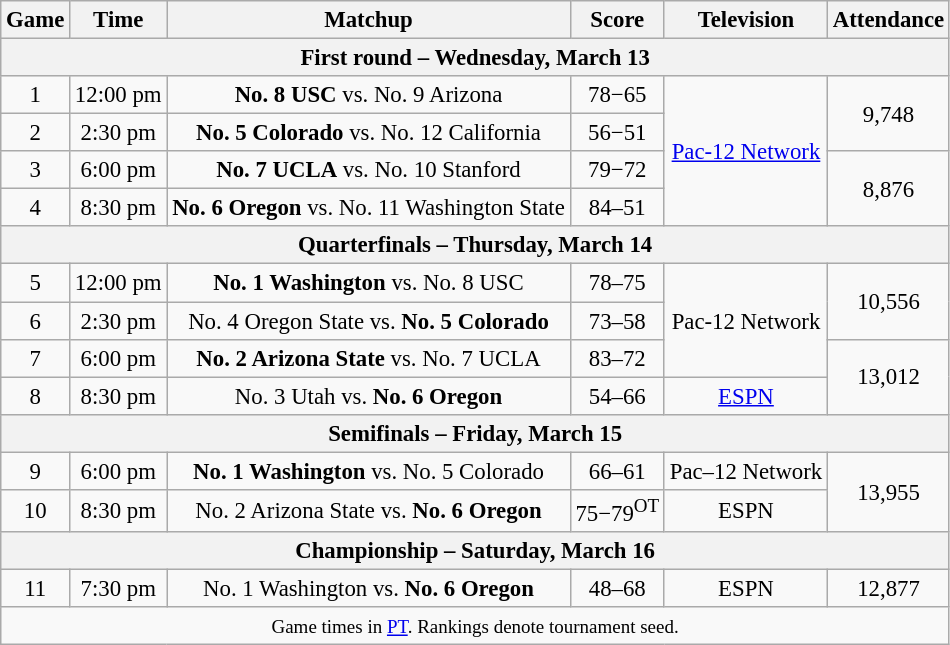<table class="wikitable" style="font-size: 95%; text-align:center">
<tr>
<th>Game</th>
<th>Time</th>
<th>Matchup</th>
<th>Score</th>
<th>Television</th>
<th>Attendance</th>
</tr>
<tr>
<th colspan=6>First round – Wednesday, March 13</th>
</tr>
<tr>
<td>1</td>
<td>12:00 pm</td>
<td><strong>No. 8 USC</strong> vs. No. 9 Arizona</td>
<td>78−65</td>
<td rowspan=4><a href='#'>Pac-12 Network</a></td>
<td rowspan=2>9,748</td>
</tr>
<tr>
<td>2</td>
<td>2:30 pm</td>
<td><strong>No. 5 Colorado</strong> vs. No. 12 California</td>
<td>56−51</td>
</tr>
<tr>
<td>3</td>
<td>6:00 pm</td>
<td><strong>No. 7 UCLA</strong> vs. No. 10 Stanford</td>
<td>79−72</td>
<td rowspan=2>8,876</td>
</tr>
<tr>
<td>4</td>
<td>8:30 pm</td>
<td><strong>No. 6 Oregon</strong> vs. No. 11 Washington State</td>
<td>84–51</td>
</tr>
<tr>
<th colspan=6>Quarterfinals – Thursday, March 14</th>
</tr>
<tr>
<td>5</td>
<td>12:00 pm</td>
<td><strong>No. 1 Washington</strong> vs. No. 8 USC</td>
<td>78–75</td>
<td rowspan=3>Pac-12 Network</td>
<td rowspan=2>10,556</td>
</tr>
<tr>
<td>6</td>
<td>2:30 pm</td>
<td>No. 4 Oregon State vs. <strong>No. 5 Colorado</strong></td>
<td>73–58</td>
</tr>
<tr>
<td>7</td>
<td>6:00 pm</td>
<td><strong>No. 2 Arizona State</strong> vs. No. 7 UCLA</td>
<td>83–72</td>
<td rowspan=2>13,012</td>
</tr>
<tr>
<td>8</td>
<td>8:30 pm</td>
<td>No. 3 Utah vs. <strong>No. 6 Oregon</strong></td>
<td>54–66</td>
<td><a href='#'>ESPN</a></td>
</tr>
<tr>
<th colspan=6>Semifinals – Friday, March 15</th>
</tr>
<tr>
<td>9</td>
<td>6:00 pm</td>
<td><strong>No. 1 Washington</strong> vs. No. 5 Colorado</td>
<td>66–61</td>
<td>Pac–12 Network</td>
<td rowspan=2>13,955</td>
</tr>
<tr>
<td>10</td>
<td>8:30 pm</td>
<td>No. 2 Arizona State vs. <strong>No. 6 Oregon</strong></td>
<td>75−79<sup>OT</sup></td>
<td>ESPN</td>
</tr>
<tr>
<th colspan=6>Championship – Saturday, March 16</th>
</tr>
<tr>
<td>11</td>
<td>7:30 pm</td>
<td>No. 1 Washington vs. <strong>No. 6 Oregon</strong></td>
<td>48–68</td>
<td>ESPN</td>
<td>12,877</td>
</tr>
<tr>
<td colspan=6><small>Game times in <a href='#'>PT</a>. Rankings denote tournament seed.</small></td>
</tr>
</table>
